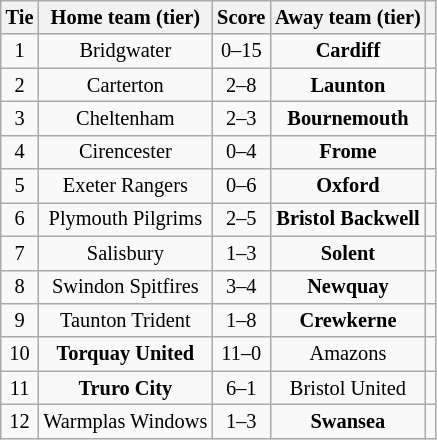<table class="wikitable" style="text-align:center; font-size:85%">
<tr>
<th>Tie</th>
<th>Home team (tier)</th>
<th>Score</th>
<th>Away team (tier)</th>
<th></th>
</tr>
<tr>
<td align="center">1</td>
<td>Bridgwater</td>
<td align="center">0–15</td>
<td><strong>Cardiff</strong></td>
<td></td>
</tr>
<tr>
<td align="center">2</td>
<td>Carterton</td>
<td align="center">2–8</td>
<td><strong>Launton</strong></td>
<td></td>
</tr>
<tr>
<td align="center">3</td>
<td>Cheltenham</td>
<td align="center">2–3</td>
<td><strong>Bournemouth</strong></td>
<td></td>
</tr>
<tr>
<td align="center">4</td>
<td>Cirencester</td>
<td align="center">0–4</td>
<td><strong>Frome</strong></td>
<td></td>
</tr>
<tr>
<td align="center">5</td>
<td>Exeter Rangers</td>
<td align="center">0–6</td>
<td><strong>Oxford</strong></td>
<td></td>
</tr>
<tr>
<td align="center">6</td>
<td>Plymouth Pilgrims</td>
<td align="center">2–5</td>
<td><strong>Bristol Backwell</strong></td>
<td></td>
</tr>
<tr>
<td align="center">7</td>
<td>Salisbury</td>
<td align="center">1–3</td>
<td><strong>Solent</strong></td>
<td></td>
</tr>
<tr>
<td align="center">8</td>
<td>Swindon Spitfires</td>
<td align="center">3–4</td>
<td><strong>Newquay</strong></td>
<td></td>
</tr>
<tr>
<td align="center">9</td>
<td>Taunton Trident</td>
<td align="center">1–8</td>
<td><strong>Crewkerne</strong></td>
<td></td>
</tr>
<tr>
<td align="center">10</td>
<td><strong>Torquay United</strong></td>
<td align="center">11–0</td>
<td>Amazons</td>
<td></td>
</tr>
<tr>
<td align="center">11</td>
<td><strong>Truro City</strong></td>
<td align="center">6–1</td>
<td>Bristol United</td>
<td></td>
</tr>
<tr>
<td align="center">12</td>
<td>Warmplas Windows</td>
<td align="center">1–3</td>
<td><strong>Swansea</strong></td>
<td></td>
</tr>
</table>
